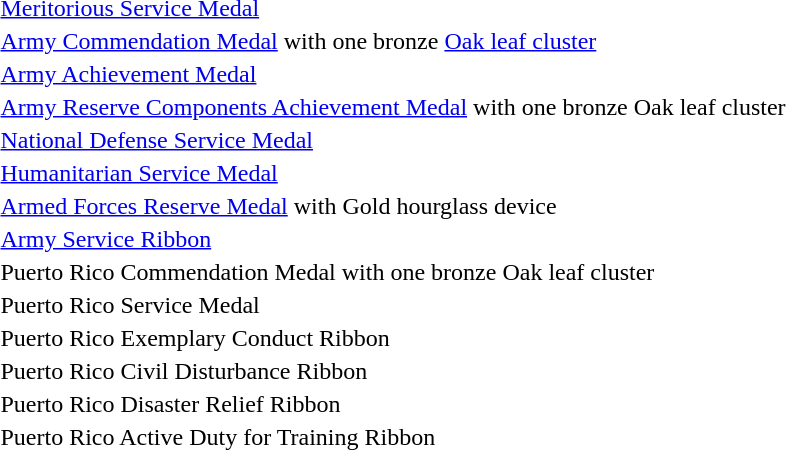<table>
<tr>
<td></td>
<td><a href='#'>Meritorious Service Medal</a></td>
</tr>
<tr>
<td></td>
<td><a href='#'>Army Commendation Medal</a> with one bronze <a href='#'>Oak leaf cluster</a></td>
</tr>
<tr>
<td></td>
<td><a href='#'>Army Achievement Medal</a></td>
</tr>
<tr>
<td></td>
<td><a href='#'>Army Reserve Components Achievement Medal</a> with one bronze Oak leaf cluster</td>
</tr>
<tr>
<td></td>
<td><a href='#'>National Defense Service Medal</a></td>
</tr>
<tr>
<td></td>
<td><a href='#'>Humanitarian Service Medal</a></td>
</tr>
<tr>
<td></td>
<td><a href='#'>Armed Forces Reserve Medal</a> with Gold hourglass device</td>
</tr>
<tr>
<td></td>
<td><a href='#'>Army Service Ribbon</a></td>
</tr>
<tr>
<td></td>
<td>Puerto Rico Commendation Medal with one bronze Oak leaf cluster</td>
</tr>
<tr>
<td></td>
<td>Puerto Rico Service Medal</td>
</tr>
<tr>
<td></td>
<td>Puerto Rico Exemplary Conduct Ribbon</td>
</tr>
<tr>
<td></td>
<td>Puerto Rico Civil Disturbance Ribbon</td>
</tr>
<tr>
<td></td>
<td>Puerto Rico Disaster Relief Ribbon</td>
</tr>
<tr>
<td></td>
<td>Puerto Rico Active Duty for Training Ribbon</td>
</tr>
<tr>
</tr>
</table>
